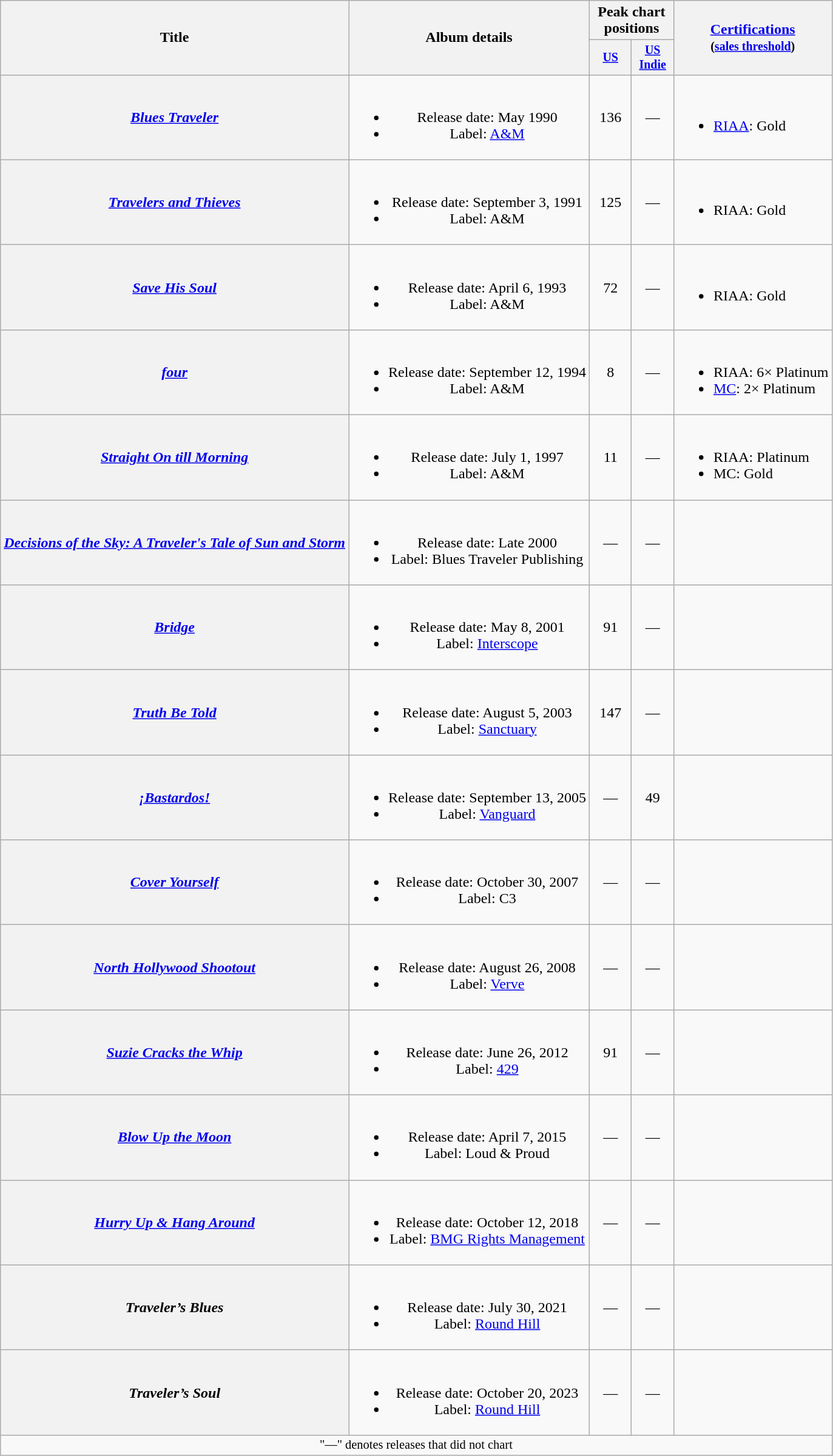<table class="wikitable plainrowheaders" style="text-align:center;">
<tr>
<th rowspan="2">Title</th>
<th rowspan="2">Album details</th>
<th colspan="2">Peak chart positions</th>
<th rowspan="2"><a href='#'>Certifications</a><br><small>(<a href='#'>sales threshold</a>)</small></th>
</tr>
<tr style="font-size:smaller;">
<th style="width:40px;"><a href='#'>US</a><br></th>
<th style="width:40px;"><a href='#'>US Indie</a><br></th>
</tr>
<tr>
<th scope="row"><em><a href='#'>Blues Traveler</a></em></th>
<td><br><ul><li>Release date: May 1990</li><li>Label: <a href='#'>A&M</a></li></ul></td>
<td>136</td>
<td>—</td>
<td style="text-align:left;"><br><ul><li><a href='#'>RIAA</a>: Gold</li></ul></td>
</tr>
<tr>
<th scope="row"><em><a href='#'>Travelers and Thieves</a></em></th>
<td><br><ul><li>Release date: September 3, 1991</li><li>Label: A&M</li></ul></td>
<td>125</td>
<td>—</td>
<td style="text-align:left;"><br><ul><li>RIAA: Gold</li></ul></td>
</tr>
<tr>
<th scope="row"><em><a href='#'>Save His Soul</a></em></th>
<td><br><ul><li>Release date: April 6, 1993</li><li>Label: A&M</li></ul></td>
<td>72</td>
<td>—</td>
<td style="text-align:left;"><br><ul><li>RIAA: Gold</li></ul></td>
</tr>
<tr>
<th scope="row"><em><a href='#'>four</a></em></th>
<td><br><ul><li>Release date: September 12, 1994</li><li>Label: A&M</li></ul></td>
<td>8</td>
<td>—</td>
<td style="text-align:left;"><br><ul><li>RIAA: 6× Platinum</li><li><a href='#'>MC</a>: 2× Platinum</li></ul></td>
</tr>
<tr>
<th scope="row"><em><a href='#'>Straight On till Morning</a></em></th>
<td><br><ul><li>Release date: July 1, 1997</li><li>Label: A&M</li></ul></td>
<td>11</td>
<td>—</td>
<td style="text-align:left;"><br><ul><li>RIAA: Platinum</li><li>MC: Gold</li></ul></td>
</tr>
<tr>
<th scope="row"><em><a href='#'>Decisions of the Sky: A Traveler's Tale of Sun and Storm</a></em></th>
<td><br><ul><li>Release date: Late 2000</li><li>Label: Blues Traveler Publishing</li></ul></td>
<td>—</td>
<td>—</td>
<td></td>
</tr>
<tr>
<th scope="row"><em><a href='#'>Bridge</a></em></th>
<td><br><ul><li>Release date: May 8, 2001</li><li>Label: <a href='#'>Interscope</a></li></ul></td>
<td>91</td>
<td>—</td>
<td></td>
</tr>
<tr>
<th scope="row"><em><a href='#'>Truth Be Told</a></em></th>
<td><br><ul><li>Release date: August 5, 2003</li><li>Label: <a href='#'>Sanctuary</a></li></ul></td>
<td>147</td>
<td>—</td>
<td></td>
</tr>
<tr>
<th scope="row"><em><a href='#'>¡Bastardos!</a></em></th>
<td><br><ul><li>Release date: September 13, 2005</li><li>Label: <a href='#'>Vanguard</a></li></ul></td>
<td>—</td>
<td>49</td>
<td></td>
</tr>
<tr>
<th scope="row"><em><a href='#'>Cover Yourself</a></em></th>
<td><br><ul><li>Release date: October 30, 2007</li><li>Label: C3</li></ul></td>
<td>—</td>
<td>—</td>
<td></td>
</tr>
<tr>
<th scope="row"><em><a href='#'>North Hollywood Shootout</a></em></th>
<td><br><ul><li>Release date: August 26, 2008</li><li>Label: <a href='#'>Verve</a></li></ul></td>
<td>—</td>
<td>—</td>
<td></td>
</tr>
<tr>
<th scope="row"><em><a href='#'>Suzie Cracks the Whip</a></em></th>
<td><br><ul><li>Release date: June 26, 2012</li><li>Label: <a href='#'>429</a></li></ul></td>
<td>91</td>
<td>—</td>
<td></td>
</tr>
<tr>
<th scope="row"><em><a href='#'>Blow Up the Moon</a></em></th>
<td><br><ul><li>Release date: April 7, 2015</li><li>Label: Loud & Proud</li></ul></td>
<td>—</td>
<td>—</td>
<td></td>
</tr>
<tr>
<th scope="row"><em><a href='#'>Hurry Up & Hang Around</a></em></th>
<td><br><ul><li>Release date: October 12, 2018</li><li>Label: <a href='#'>BMG Rights Management</a></li></ul></td>
<td>—</td>
<td>—</td>
<td></td>
</tr>
<tr>
<th scope="row"><em>Traveler’s Blues</em></th>
<td><br><ul><li>Release date: July 30, 2021</li><li>Label: <a href='#'>Round Hill</a></li></ul></td>
<td>—</td>
<td>—</td>
<td></td>
</tr>
<tr>
<th scope="row"><em>Traveler’s Soul</em></th>
<td><br><ul><li>Release date: October 20, 2023</li><li>Label: <a href='#'>Round Hill</a></li></ul></td>
<td>—</td>
<td>—</td>
<td></td>
</tr>
<tr>
<td colspan="10" style="font-size:85%">"—" denotes releases that did not chart</td>
</tr>
</table>
